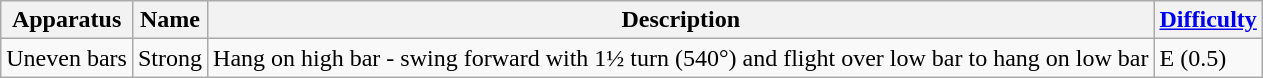<table class="wikitable">
<tr>
<th>Apparatus</th>
<th>Name</th>
<th>Description</th>
<th><a href='#'>Difficulty</a></th>
</tr>
<tr>
<td>Uneven bars</td>
<td>Strong</td>
<td>Hang on high bar - swing forward with 1½ turn (540°) and flight over low bar to hang on low bar</td>
<td>E (0.5)</td>
</tr>
</table>
